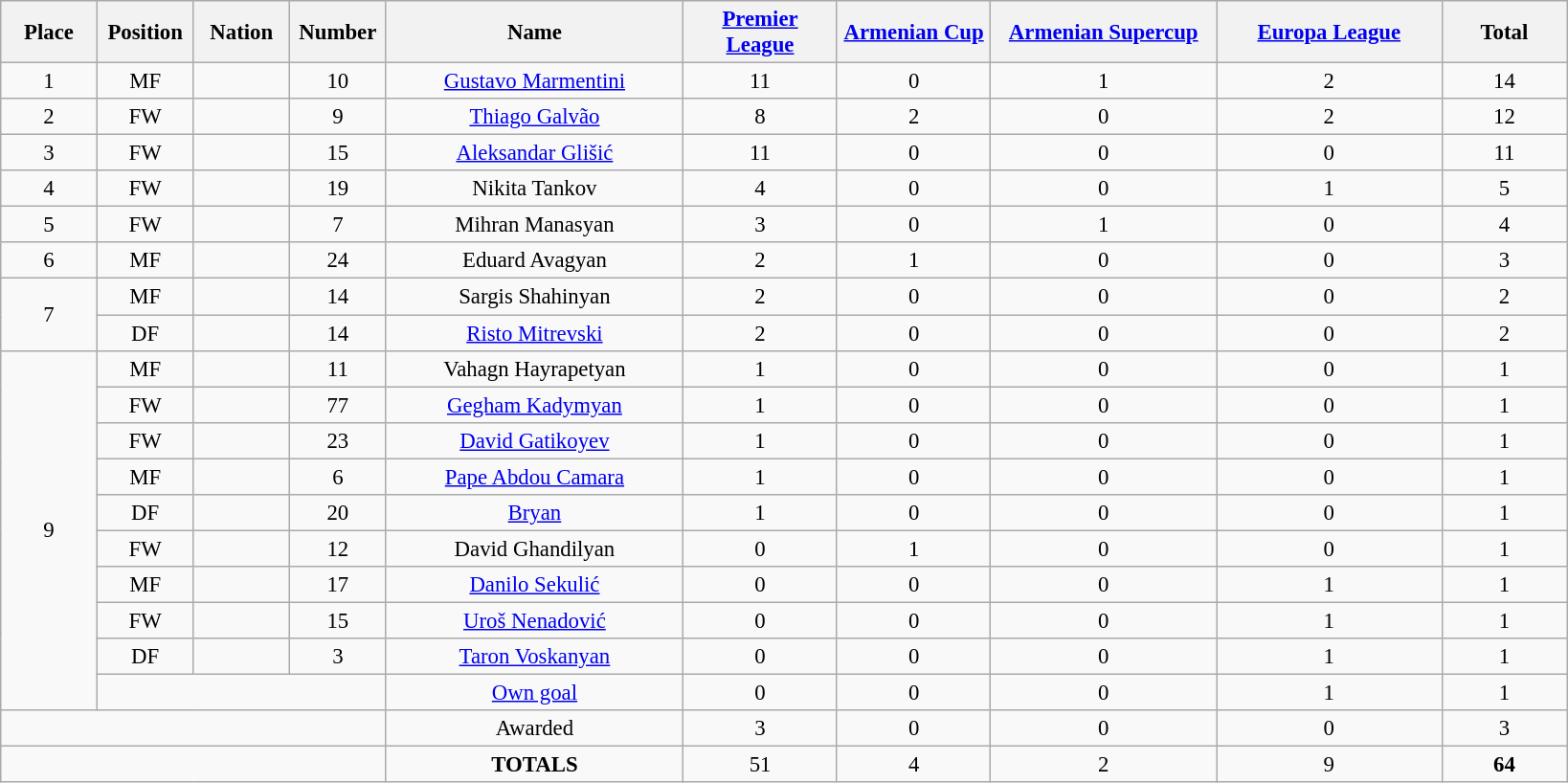<table class="wikitable" style="font-size: 95%; text-align: center;">
<tr>
<th width=60>Place</th>
<th width=60>Position</th>
<th width=60>Nation</th>
<th width=60>Number</th>
<th width=200>Name</th>
<th width=100><a href='#'>Premier League</a></th>
<th width=100><a href='#'>Armenian Cup</a></th>
<th width=150><a href='#'>Armenian Supercup</a></th>
<th width=150><a href='#'>Europa League</a></th>
<th width=80><strong>Total</strong></th>
</tr>
<tr>
<td>1</td>
<td>MF</td>
<td></td>
<td>10</td>
<td><a href='#'>Gustavo Marmentini</a></td>
<td>11</td>
<td>0</td>
<td>1</td>
<td>2</td>
<td>14</td>
</tr>
<tr>
<td>2</td>
<td>FW</td>
<td></td>
<td>9</td>
<td><a href='#'>Thiago Galvão</a></td>
<td>8</td>
<td>2</td>
<td>0</td>
<td>2</td>
<td>12</td>
</tr>
<tr>
<td>3</td>
<td>FW</td>
<td></td>
<td>15</td>
<td><a href='#'>Aleksandar Glišić</a></td>
<td>11</td>
<td>0</td>
<td>0</td>
<td>0</td>
<td>11</td>
</tr>
<tr>
<td>4</td>
<td>FW</td>
<td></td>
<td>19</td>
<td>Nikita Tankov</td>
<td>4</td>
<td>0</td>
<td>0</td>
<td>1</td>
<td>5</td>
</tr>
<tr>
<td>5</td>
<td>FW</td>
<td></td>
<td>7</td>
<td>Mihran Manasyan</td>
<td>3</td>
<td>0</td>
<td>1</td>
<td>0</td>
<td>4</td>
</tr>
<tr>
<td>6</td>
<td>MF</td>
<td></td>
<td>24</td>
<td>Eduard Avagyan</td>
<td>2</td>
<td>1</td>
<td>0</td>
<td>0</td>
<td>3</td>
</tr>
<tr>
<td rowspan="2">7</td>
<td>MF</td>
<td></td>
<td>14</td>
<td>Sargis Shahinyan</td>
<td>2</td>
<td>0</td>
<td>0</td>
<td>0</td>
<td>2</td>
</tr>
<tr>
<td>DF</td>
<td></td>
<td>14</td>
<td><a href='#'>Risto Mitrevski</a></td>
<td>2</td>
<td>0</td>
<td>0</td>
<td>0</td>
<td>2</td>
</tr>
<tr>
<td rowspan="10">9</td>
<td>MF</td>
<td></td>
<td>11</td>
<td>Vahagn Hayrapetyan</td>
<td>1</td>
<td>0</td>
<td>0</td>
<td>0</td>
<td>1</td>
</tr>
<tr>
<td>FW</td>
<td></td>
<td>77</td>
<td><a href='#'>Gegham Kadymyan</a></td>
<td>1</td>
<td>0</td>
<td>0</td>
<td>0</td>
<td>1</td>
</tr>
<tr>
<td>FW</td>
<td></td>
<td>23</td>
<td><a href='#'>David Gatikoyev</a></td>
<td>1</td>
<td>0</td>
<td>0</td>
<td>0</td>
<td>1</td>
</tr>
<tr>
<td>MF</td>
<td></td>
<td>6</td>
<td><a href='#'>Pape Abdou Camara</a></td>
<td>1</td>
<td>0</td>
<td>0</td>
<td>0</td>
<td>1</td>
</tr>
<tr>
<td>DF</td>
<td></td>
<td>20</td>
<td><a href='#'>Bryan</a></td>
<td>1</td>
<td>0</td>
<td>0</td>
<td>0</td>
<td>1</td>
</tr>
<tr>
<td>FW</td>
<td></td>
<td>12</td>
<td>David Ghandilyan</td>
<td>0</td>
<td>1</td>
<td>0</td>
<td>0</td>
<td>1</td>
</tr>
<tr>
<td>MF</td>
<td></td>
<td>17</td>
<td><a href='#'>Danilo Sekulić</a></td>
<td>0</td>
<td>0</td>
<td>0</td>
<td>1</td>
<td>1</td>
</tr>
<tr>
<td>FW</td>
<td></td>
<td>15</td>
<td><a href='#'>Uroš Nenadović</a></td>
<td>0</td>
<td>0</td>
<td>0</td>
<td>1</td>
<td>1</td>
</tr>
<tr>
<td>DF</td>
<td></td>
<td>3</td>
<td><a href='#'>Taron Voskanyan</a></td>
<td>0</td>
<td>0</td>
<td>0</td>
<td>1</td>
<td>1</td>
</tr>
<tr>
<td colspan="3"></td>
<td><a href='#'>Own goal</a></td>
<td>0</td>
<td>0</td>
<td>0</td>
<td>1</td>
<td>1</td>
</tr>
<tr>
<td colspan="4"></td>
<td>Awarded</td>
<td>3</td>
<td>0</td>
<td>0</td>
<td>0</td>
<td>3</td>
</tr>
<tr>
<td colspan="4"></td>
<td><strong>TOTALS</strong></td>
<td>51</td>
<td>4</td>
<td>2</td>
<td>9</td>
<td><strong>64</strong></td>
</tr>
</table>
